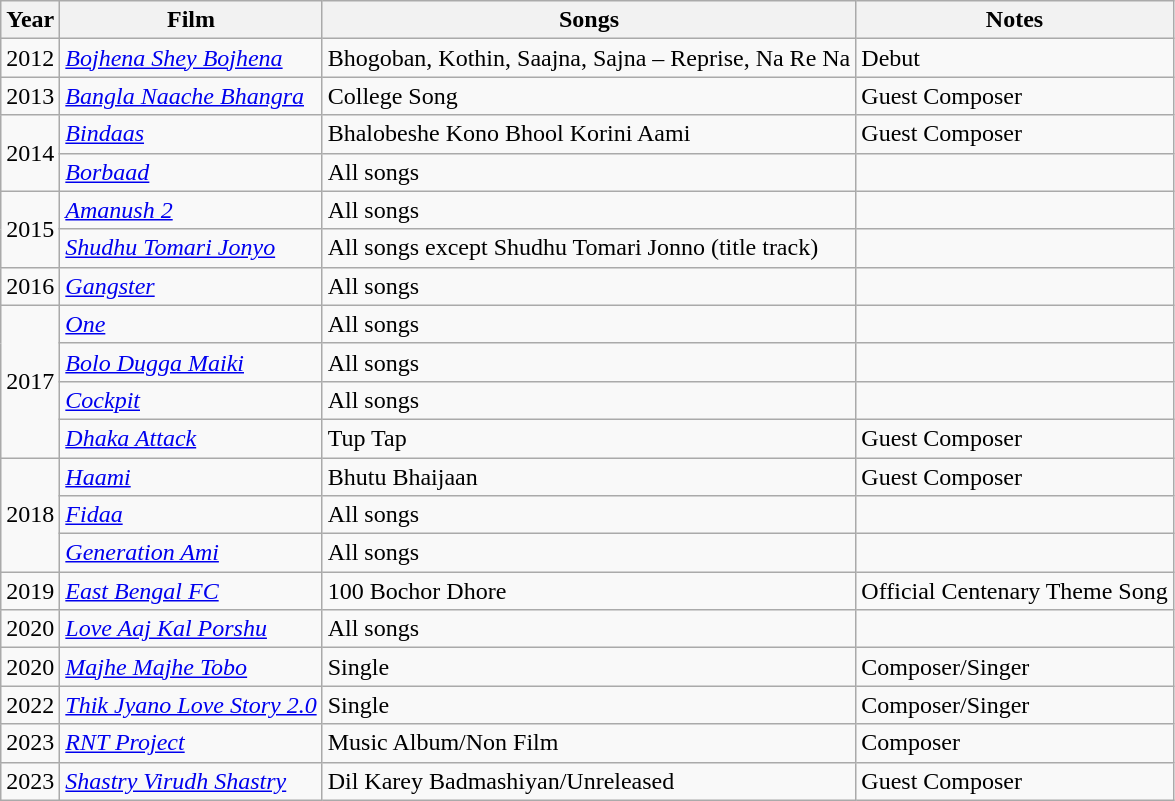<table class="wikitable sortable">
<tr>
<th>Year</th>
<th>Film</th>
<th>Songs</th>
<th>Notes</th>
</tr>
<tr>
<td rowspan="1">2012</td>
<td><em><a href='#'>Bojhena Shey Bojhena</a></em></td>
<td rowspan="1">Bhogoban, Kothin, Saajna, Sajna – Reprise, Na Re Na</td>
<td>Debut</td>
</tr>
<tr>
<td rowspan="1">2013</td>
<td><em><a href='#'>Bangla Naache Bhangra</a></em></td>
<td rowspan="1">College Song</td>
<td>Guest Composer</td>
</tr>
<tr>
<td rowspan="2">2014</td>
<td><em><a href='#'>Bindaas</a></em></td>
<td>Bhalobeshe Kono Bhool Korini Aami</td>
<td>Guest Composer</td>
</tr>
<tr>
<td><em><a href='#'>Borbaad</a></em></td>
<td rowspan="1">All songs</td>
<td></td>
</tr>
<tr>
<td rowspan="2">2015</td>
<td><em><a href='#'>Amanush 2</a></em></td>
<td>All songs</td>
<td></td>
</tr>
<tr>
<td><em><a href='#'>Shudhu Tomari Jonyo</a></em></td>
<td>All songs except Shudhu Tomari Jonno (title track)</td>
<td></td>
</tr>
<tr>
<td rowspan="1">2016</td>
<td><em><a href='#'>Gangster</a></em></td>
<td>All songs</td>
<td></td>
</tr>
<tr>
<td rowspan="4">2017</td>
<td><em><a href='#'>One</a></em></td>
<td>All songs</td>
<td></td>
</tr>
<tr>
<td><em><a href='#'>Bolo Dugga Maiki</a></em></td>
<td>All songs</td>
<td></td>
</tr>
<tr>
<td><em><a href='#'>Cockpit</a></em></td>
<td>All songs</td>
<td></td>
</tr>
<tr>
<td><em><a href='#'>Dhaka Attack</a></em></td>
<td rowspan="1">Tup Tap</td>
<td>Guest Composer</td>
</tr>
<tr>
<td rowspan="3">2018</td>
<td><em><a href='#'>Haami</a></em></td>
<td>Bhutu Bhaijaan</td>
<td>Guest Composer</td>
</tr>
<tr>
<td><em><a href='#'>Fidaa</a></em></td>
<td>All songs</td>
<td></td>
</tr>
<tr>
<td><em><a href='#'>Generation Ami</a></em></td>
<td>All songs</td>
<td></td>
</tr>
<tr>
<td rowspan="1">2019</td>
<td><em><a href='#'>East Bengal FC</a></em></td>
<td>100 Bochor Dhore</td>
<td>Official Centenary Theme Song</td>
</tr>
<tr>
<td>2020</td>
<td><em><a href='#'>Love Aaj Kal Porshu</a></em></td>
<td>All songs</td>
<td></td>
</tr>
<tr>
<td>2020</td>
<td><em><a href='#'>Majhe Majhe Tobo</a></em></td>
<td>Single</td>
<td>Composer/Singer</td>
</tr>
<tr>
<td>2022</td>
<td><em><a href='#'>Thik Jyano Love Story 2.0</a></em></td>
<td>Single</td>
<td>Composer/Singer</td>
</tr>
<tr>
<td>2023</td>
<td><em><a href='#'>RNT Project</a></em></td>
<td>Music Album/Non Film</td>
<td>Composer</td>
</tr>
<tr>
<td rowspan="3">2023</td>
<td><em><a href='#'>Shastry Virudh Shastry</a></em></td>
<td>Dil Karey Badmashiyan/Unreleased</td>
<td>Guest Composer</td>
</tr>
</table>
